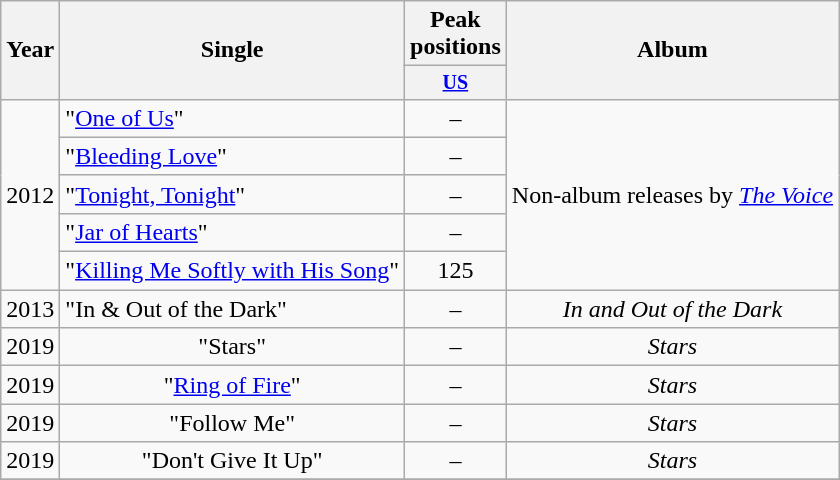<table class="wikitable" style="text-align:center;">
<tr>
<th rowspan="2">Year</th>
<th rowspan="2">Single</th>
<th colspan="1">Peak positions</th>
<th rowspan="2">Album</th>
</tr>
<tr style="font-size:smaller;">
<th width="50"><a href='#'>US</a></th>
</tr>
<tr>
<td rowspan="5">2012</td>
<td align="left">"<a href='#'>One of Us</a>"</td>
<td>–</td>
<td rowspan="5">Non-album releases by <em><a href='#'>The Voice</a></em></td>
</tr>
<tr>
<td align="left">"<a href='#'>Bleeding Love</a>"</td>
<td>–</td>
</tr>
<tr>
<td align="left">"<a href='#'>Tonight, Tonight</a>"</td>
<td>–</td>
</tr>
<tr>
<td align="left">"<a href='#'>Jar of Hearts</a>"</td>
<td>–</td>
</tr>
<tr>
<td align="left">"<a href='#'>Killing Me Softly with His Song</a>"</td>
<td>125</td>
</tr>
<tr>
<td>2013</td>
<td align="left">"In & Out of the Dark"</td>
<td>–</td>
<td><em>In and Out of the Dark</em></td>
</tr>
<tr>
<td>2019</td>
<td>"Stars"</td>
<td>–</td>
<td><em>Stars</em></td>
</tr>
<tr>
<td>2019</td>
<td>"<a href='#'>Ring of Fire</a>"</td>
<td>–</td>
<td><em>Stars</em></td>
</tr>
<tr>
<td>2019</td>
<td>"Follow Me"</td>
<td>–</td>
<td><em>Stars</em></td>
</tr>
<tr>
<td>2019</td>
<td>"Don't Give It Up"</td>
<td>–</td>
<td><em>Stars</em></td>
</tr>
<tr>
</tr>
</table>
